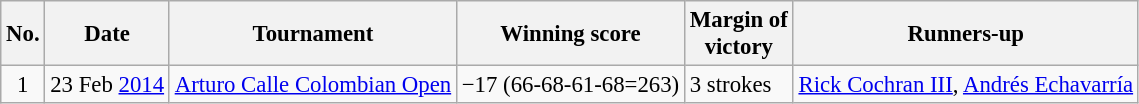<table class="wikitable" style="font-size:95%;">
<tr>
<th>No.</th>
<th>Date</th>
<th>Tournament</th>
<th>Winning score</th>
<th>Margin of<br>victory</th>
<th>Runners-up</th>
</tr>
<tr>
<td align=center>1</td>
<td align=right>23 Feb <a href='#'>2014</a></td>
<td><a href='#'>Arturo Calle Colombian Open</a></td>
<td>−17 (66-68-61-68=263)</td>
<td>3 strokes</td>
<td> <a href='#'>Rick Cochran III</a>,  <a href='#'>Andrés Echavarría</a></td>
</tr>
</table>
